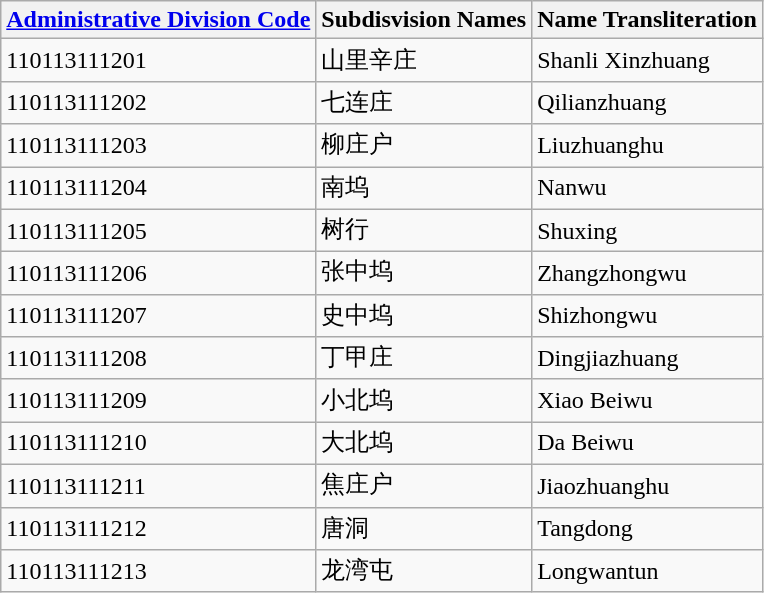<table class="wikitable sortable">
<tr>
<th><a href='#'>Administrative Division Code</a></th>
<th>Subdisvision Names</th>
<th>Name Transliteration</th>
</tr>
<tr>
<td>110113111201</td>
<td>山里辛庄</td>
<td>Shanli Xinzhuang</td>
</tr>
<tr>
<td>110113111202</td>
<td>七连庄</td>
<td>Qilianzhuang</td>
</tr>
<tr>
<td>110113111203</td>
<td>柳庄户</td>
<td>Liuzhuanghu</td>
</tr>
<tr>
<td>110113111204</td>
<td>南坞</td>
<td>Nanwu</td>
</tr>
<tr>
<td>110113111205</td>
<td>树行</td>
<td>Shuxing</td>
</tr>
<tr>
<td>110113111206</td>
<td>张中坞</td>
<td>Zhangzhongwu</td>
</tr>
<tr>
<td>110113111207</td>
<td>史中坞</td>
<td>Shizhongwu</td>
</tr>
<tr>
<td>110113111208</td>
<td>丁甲庄</td>
<td>Dingjiazhuang</td>
</tr>
<tr>
<td>110113111209</td>
<td>小北坞</td>
<td>Xiao Beiwu</td>
</tr>
<tr>
<td>110113111210</td>
<td>大北坞</td>
<td>Da Beiwu</td>
</tr>
<tr>
<td>110113111211</td>
<td>焦庄户</td>
<td>Jiaozhuanghu</td>
</tr>
<tr>
<td>110113111212</td>
<td>唐洞</td>
<td>Tangdong</td>
</tr>
<tr>
<td>110113111213</td>
<td>龙湾屯</td>
<td>Longwantun</td>
</tr>
</table>
